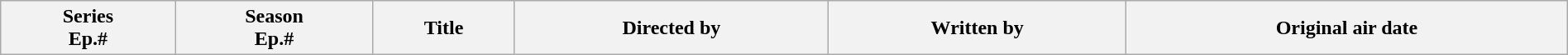<table class="wikitable plainrowheaders" style="width:100%; margin:auto;">
<tr>
<th>Series<br>Ep.#</th>
<th>Season<br>Ep.#</th>
<th>Title</th>
<th>Directed by</th>
<th>Written by</th>
<th>Original air date<br>







</th>
</tr>
</table>
